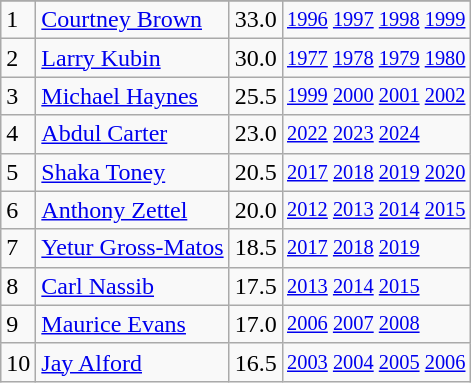<table class="wikitable">
<tr>
</tr>
<tr>
<td>1</td>
<td><a href='#'>Courtney Brown</a></td>
<td>33.0</td>
<td style="font-size:85%;"><a href='#'>1996</a> <a href='#'>1997</a> <a href='#'>1998</a> <a href='#'>1999</a></td>
</tr>
<tr>
<td>2</td>
<td><a href='#'>Larry Kubin</a></td>
<td>30.0</td>
<td style="font-size:85%;"><a href='#'>1977</a> <a href='#'>1978</a> <a href='#'>1979</a> <a href='#'>1980</a></td>
</tr>
<tr>
<td>3</td>
<td><a href='#'>Michael Haynes</a></td>
<td>25.5</td>
<td style="font-size:85%;"><a href='#'>1999</a> <a href='#'>2000</a> <a href='#'>2001</a> <a href='#'>2002</a></td>
</tr>
<tr>
<td>4</td>
<td><a href='#'>Abdul Carter</a></td>
<td>23.0</td>
<td style="font-size:85%;"><a href='#'>2022</a> <a href='#'>2023</a> <a href='#'>2024</a></td>
</tr>
<tr>
<td>5</td>
<td><a href='#'>Shaka Toney</a></td>
<td>20.5</td>
<td style="font-size:85%;"><a href='#'>2017</a> <a href='#'>2018</a> <a href='#'>2019</a> <a href='#'>2020</a></td>
</tr>
<tr>
<td>6</td>
<td><a href='#'>Anthony Zettel</a></td>
<td>20.0</td>
<td style="font-size:85%;"><a href='#'>2012</a> <a href='#'>2013</a> <a href='#'>2014</a> <a href='#'>2015</a></td>
</tr>
<tr>
<td>7</td>
<td><a href='#'>Yetur Gross-Matos</a></td>
<td>18.5</td>
<td style="font-size:85%;"><a href='#'>2017</a> <a href='#'>2018</a> <a href='#'>2019</a></td>
</tr>
<tr>
<td>8</td>
<td><a href='#'>Carl Nassib</a></td>
<td>17.5</td>
<td style="font-size:85%;"><a href='#'>2013</a> <a href='#'>2014</a> <a href='#'>2015</a></td>
</tr>
<tr>
<td>9</td>
<td><a href='#'>Maurice Evans</a></td>
<td>17.0</td>
<td style="font-size:85%;"><a href='#'>2006</a> <a href='#'>2007</a> <a href='#'>2008</a></td>
</tr>
<tr>
<td>10</td>
<td><a href='#'>Jay Alford</a></td>
<td>16.5</td>
<td style="font-size:85%;"><a href='#'>2003</a> <a href='#'>2004</a> <a href='#'>2005</a> <a href='#'>2006</a></td>
</tr>
</table>
